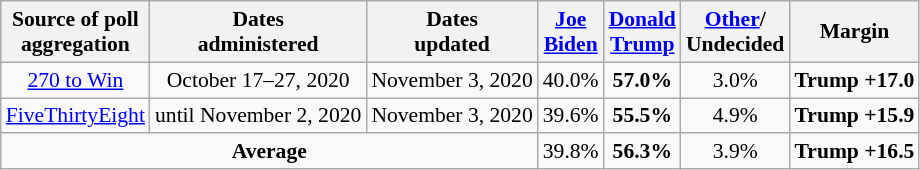<table class="wikitable sortable" style="text-align:center;font-size:90%;line-height:17px">
<tr>
<th>Source of poll<br>aggregation</th>
<th>Dates<br> administered</th>
<th>Dates<br> updated</th>
<th class="unsortable"><a href='#'>Joe<br>Biden</a><br><small></small></th>
<th class="unsortable"><a href='#'>Donald<br>Trump</a><br><small></small></th>
<th class="unsortable"><a href='#'>Other</a>/<br>Undecided<br></th>
<th>Margin</th>
</tr>
<tr>
<td><a href='#'>270 to Win</a></td>
<td>October 17–27, 2020</td>
<td>November 3, 2020</td>
<td>40.0%</td>
<td><strong>57.0%</strong></td>
<td>3.0%</td>
<td><strong>Trump +17.0</strong></td>
</tr>
<tr>
<td><a href='#'>FiveThirtyEight</a></td>
<td>until November 2, 2020</td>
<td>November 3, 2020</td>
<td>39.6%</td>
<td><strong>55.5%</strong></td>
<td>4.9%</td>
<td><strong>Trump +15.9</strong></td>
</tr>
<tr>
<td colspan="3"><strong>Average</strong></td>
<td>39.8%</td>
<td><strong>56.3%</strong></td>
<td>3.9%</td>
<td><strong>Trump +16.5</strong></td>
</tr>
</table>
